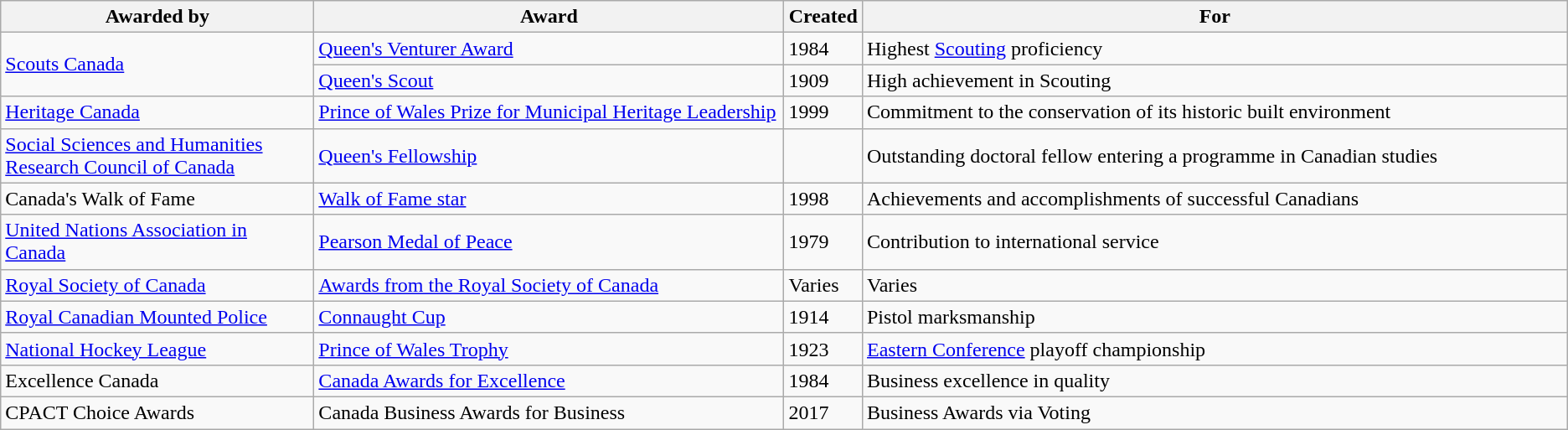<table class="wikitable">
<tr>
<th width="20%">Awarded by</th>
<th width="30%">Award</th>
<th width="5%">Created</th>
<th width="45%">For</th>
</tr>
<tr>
<td rowspan="2"><a href='#'>Scouts Canada</a></td>
<td><a href='#'>Queen's Venturer Award</a></td>
<td>1984</td>
<td>Highest <a href='#'>Scouting</a> proficiency</td>
</tr>
<tr>
<td><a href='#'>Queen's Scout</a></td>
<td>1909</td>
<td>High achievement in Scouting</td>
</tr>
<tr>
<td><a href='#'>Heritage Canada</a></td>
<td><a href='#'>Prince of Wales Prize for Municipal Heritage Leadership</a></td>
<td>1999</td>
<td>Commitment to the conservation of its historic built environment</td>
</tr>
<tr>
<td><a href='#'>Social Sciences and Humanities Research Council of Canada</a></td>
<td><a href='#'>Queen's Fellowship</a></td>
<td></td>
<td>Outstanding doctoral fellow entering a programme in Canadian studies</td>
</tr>
<tr>
<td>Canada's Walk of Fame</td>
<td><a href='#'>Walk of Fame star</a></td>
<td>1998</td>
<td>Achievements and accomplishments of successful Canadians</td>
</tr>
<tr>
<td><a href='#'>United Nations Association in Canada</a></td>
<td><a href='#'>Pearson Medal of Peace</a></td>
<td>1979</td>
<td>Contribution to international service</td>
</tr>
<tr>
<td><a href='#'>Royal Society of Canada</a></td>
<td><a href='#'>Awards from the Royal Society of Canada</a></td>
<td>Varies</td>
<td>Varies</td>
</tr>
<tr>
<td><a href='#'>Royal Canadian Mounted Police</a></td>
<td><a href='#'>Connaught Cup</a></td>
<td>1914</td>
<td>Pistol marksmanship</td>
</tr>
<tr>
<td><a href='#'>National Hockey League</a></td>
<td><a href='#'>Prince of Wales Trophy</a></td>
<td>1923</td>
<td><a href='#'>Eastern Conference</a> playoff championship</td>
</tr>
<tr>
<td>Excellence Canada</td>
<td><a href='#'>Canada Awards for Excellence</a></td>
<td>1984</td>
<td>Business excellence in quality</td>
</tr>
<tr>
<td>CPACT Choice Awards</td>
<td>Canada Business Awards for Business</td>
<td>2017</td>
<td>Business Awards via Voting</td>
</tr>
</table>
